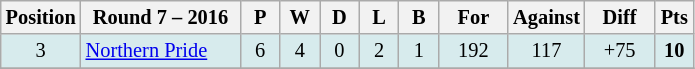<table class="wikitable" style="text-align:center; font-size:85%;">
<tr>
<th width=40 abbr="Position">Position</th>
<th width=100>Round 7 – 2016</th>
<th width=20 abbr="Played">P</th>
<th width=20 abbr="Won">W</th>
<th width=20 abbr="Drawn">D</th>
<th width=20 abbr="Lost">L</th>
<th width=20 abbr="Bye">B</th>
<th width=40 abbr="Points for">For</th>
<th width=40 abbr="Points against">Against</th>
<th width=40 abbr="Points difference">Diff</th>
<th width=20 abbr="Points">Pts</th>
</tr>
<tr style="background: #d7ebed;">
<td>3</td>
<td style="text-align:left;"> <a href='#'>Northern Pride</a></td>
<td>6</td>
<td>4</td>
<td>0</td>
<td>2</td>
<td>1</td>
<td>192</td>
<td>117</td>
<td>+75</td>
<td><strong>10</strong></td>
</tr>
<tr>
</tr>
</table>
